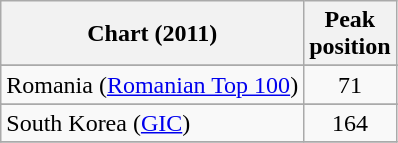<table class="wikitable sortable">
<tr>
<th>Chart (2011)</th>
<th>Peak<br>position</th>
</tr>
<tr>
</tr>
<tr>
<td>Romania (<a href='#'>Romanian Top 100</a>)</td>
<td style="text-align:center;">71</td>
</tr>
<tr>
</tr>
<tr>
<td>South Korea (<a href='#'>GIC</a>)</td>
<td style="text-align:center;">164</td>
</tr>
<tr>
</tr>
</table>
